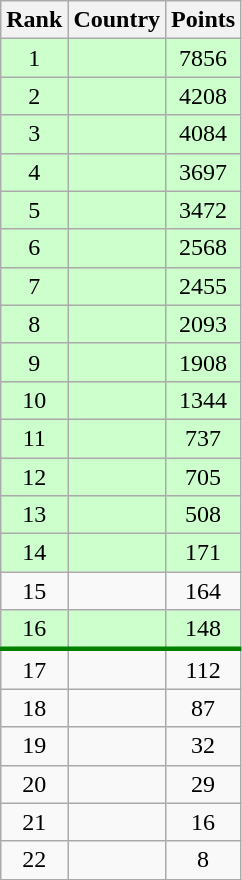<table class="wikitable sortable" style="text-align:center">
<tr>
<th>Rank</th>
<th>Country</th>
<th>Points</th>
</tr>
<tr style="background:#cfc;">
<td>1</td>
<td align=left></td>
<td>7856</td>
</tr>
<tr style="background:#cfc;">
<td>2</td>
<td align=left></td>
<td>4208</td>
</tr>
<tr style="background:#cfc;">
<td>3</td>
<td align=left></td>
<td>4084</td>
</tr>
<tr style="background:#cfc;">
<td>4</td>
<td align=left></td>
<td>3697</td>
</tr>
<tr style="background:#cfc;">
<td>5</td>
<td align=left></td>
<td>3472</td>
</tr>
<tr style="background:#cfc;">
<td>6</td>
<td align=left></td>
<td>2568</td>
</tr>
<tr style="background:#cfc;">
<td>7</td>
<td align=left></td>
<td>2455</td>
</tr>
<tr style="background:#cfc;">
<td>8</td>
<td align=left></td>
<td>2093</td>
</tr>
<tr style="background:#cfc;">
<td>9</td>
<td align=left></td>
<td>1908</td>
</tr>
<tr style="background:#cfc;">
<td>10</td>
<td align=left></td>
<td>1344</td>
</tr>
<tr style="background:#cfc;">
<td>11</td>
<td align=left></td>
<td>737</td>
</tr>
<tr style="background:#cfc;">
<td>12</td>
<td align=left></td>
<td>705</td>
</tr>
<tr style="background:#cfc;">
<td>13</td>
<td align=left></td>
<td>508</td>
</tr>
<tr style="background:#cfc;">
<td>14</td>
<td align=left></td>
<td>171</td>
</tr>
<tr>
<td>15</td>
<td align=left></td>
<td>164</td>
</tr>
<tr style="background:#cfc;">
<td>16</td>
<td align=left></td>
<td>148</td>
</tr>
<tr style="border-top:3px solid green;">
<td>17</td>
<td align=left></td>
<td>112</td>
</tr>
<tr>
<td>18</td>
<td align=left></td>
<td>87</td>
</tr>
<tr>
<td>19</td>
<td align=left></td>
<td>32</td>
</tr>
<tr>
<td>20</td>
<td align=left></td>
<td>29</td>
</tr>
<tr>
<td>21</td>
<td align=left></td>
<td>16</td>
</tr>
<tr>
<td>22</td>
<td align=left></td>
<td>8</td>
</tr>
</table>
